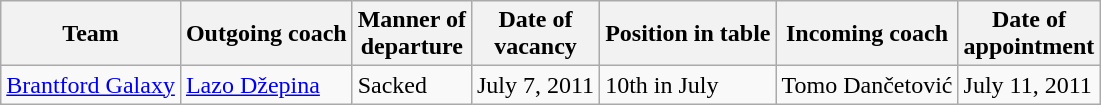<table class="wikitable sortable">
<tr>
<th>Team</th>
<th>Outgoing coach</th>
<th>Manner of <br> departure</th>
<th>Date of <br> vacancy</th>
<th>Position in table</th>
<th>Incoming coach</th>
<th>Date of <br> appointment</th>
</tr>
<tr>
<td><a href='#'>Brantford Galaxy</a></td>
<td><a href='#'>Lazo Džepina</a></td>
<td>Sacked</td>
<td>July 7, 2011</td>
<td>10th in July</td>
<td>Tomo Dančetović</td>
<td>July 11, 2011</td>
</tr>
</table>
